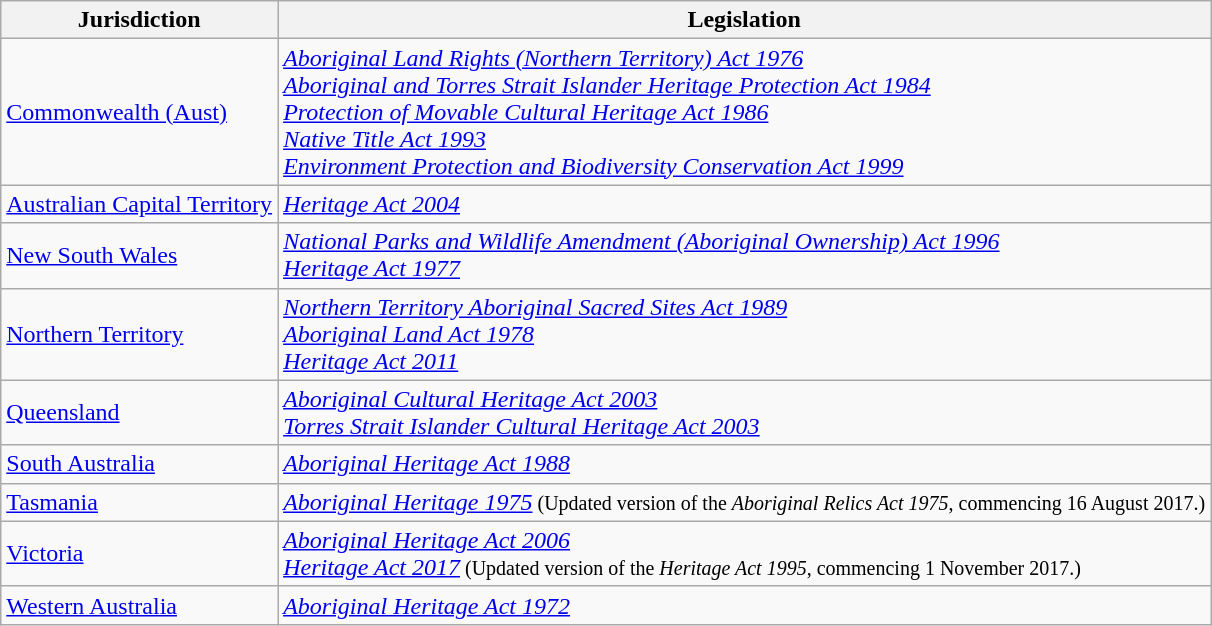<table class="wikitable sortable">
<tr>
<th>Jurisdiction</th>
<th>Legislation</th>
</tr>
<tr>
<td><a href='#'>Commonwealth (Aust)</a></td>
<td><em><a href='#'>Aboriginal Land Rights (Northern Territory) Act 1976</a></em><br><em><a href='#'>Aboriginal and Torres Strait Islander Heritage Protection Act 1984</a></em><br><em><a href='#'>Protection of Movable Cultural Heritage Act 1986</a></em><br> <em><a href='#'>Native Title Act 1993</a></em><br> <em><a href='#'>Environment Protection and Biodiversity Conservation Act 1999</a></em></td>
</tr>
<tr>
<td><a href='#'>Australian Capital Territory</a></td>
<td><em><a href='#'>Heritage Act 2004</a></em></td>
</tr>
<tr>
<td><a href='#'>New South Wales</a></td>
<td><em><a href='#'>National Parks and Wildlife Amendment (Aboriginal Ownership) Act 1996</a></em><br><em><a href='#'>Heritage Act 1977</a></em></td>
</tr>
<tr>
<td><a href='#'>Northern Territory</a></td>
<td><em><a href='#'>Northern Territory Aboriginal Sacred Sites Act 1989</a></em> <br><em><a href='#'>Aboriginal Land Act 1978</a></em><br><em><a href='#'>Heritage Act 2011</a></em></td>
</tr>
<tr>
<td><a href='#'>Queensland</a></td>
<td><em><a href='#'>Aboriginal Cultural Heritage Act 2003</a></em><br><em><a href='#'>Torres Strait Islander Cultural Heritage Act 2003</a></em></td>
</tr>
<tr>
<td><a href='#'>South Australia</a></td>
<td><em><a href='#'>Aboriginal Heritage Act 1988</a></em></td>
</tr>
<tr>
<td><a href='#'>Tasmania</a></td>
<td><em><a href='#'>Aboriginal Heritage 1975</a></em><small> (Updated version of the <em>Aboriginal Relics Act 1975</em>, commencing 16 August 2017.)</small></td>
</tr>
<tr>
<td><a href='#'>Victoria</a></td>
<td><em><a href='#'>Aboriginal Heritage Act 2006</a></em><br><em><a href='#'>Heritage Act 2017</a></em><small> (Updated version of the <em>Heritage Act 1995</em>, commencing 1 November 2017.)</small></td>
</tr>
<tr>
<td><a href='#'>Western Australia</a></td>
<td><em><a href='#'>Aboriginal Heritage Act 1972</a></em></td>
</tr>
</table>
